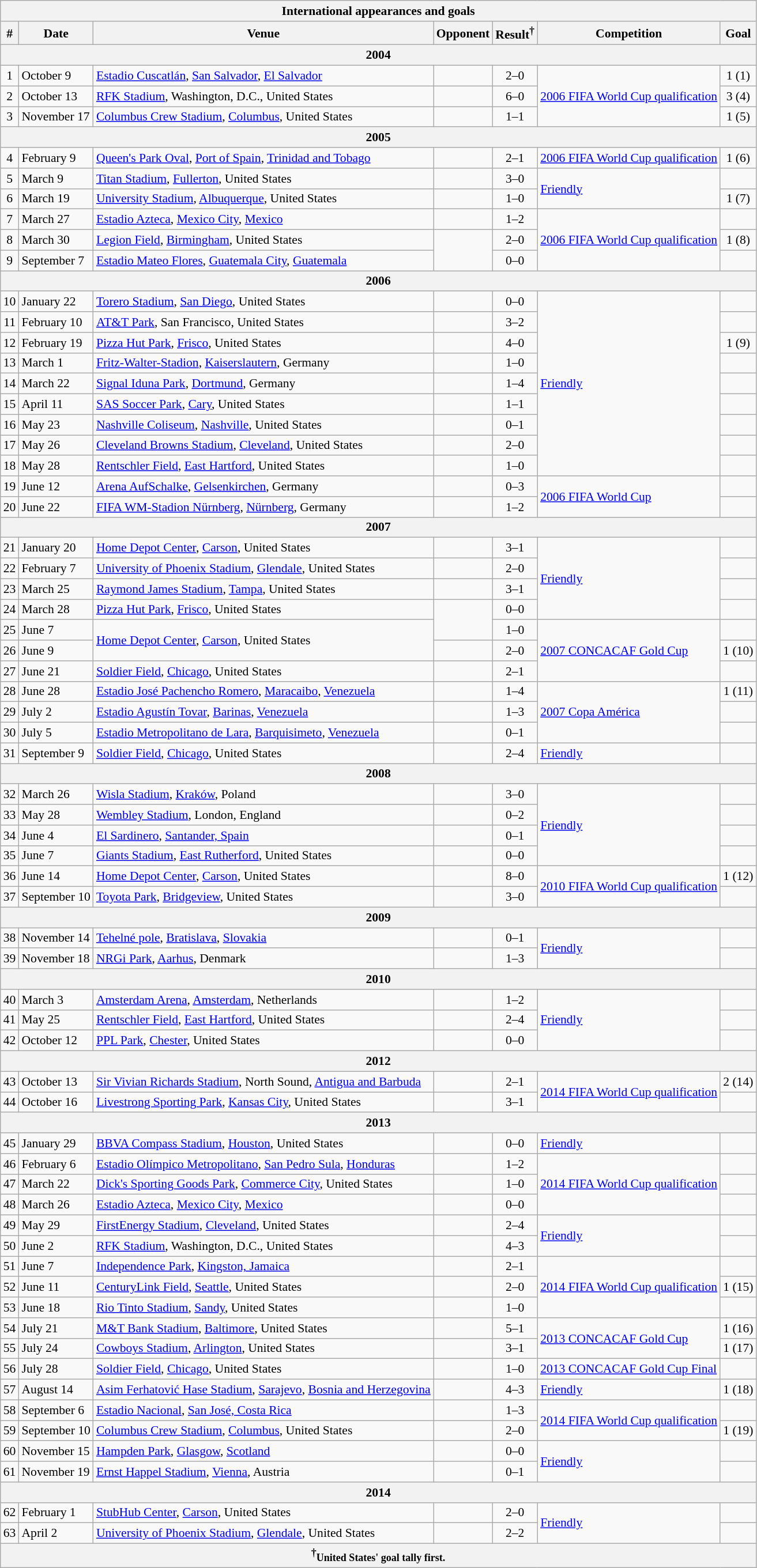<table class="wikitable collapsible collapsed" style="font-size:90%">
<tr>
<th colspan="7"><strong>International appearances and goals</strong> </th>
</tr>
<tr>
<th>#</th>
<th>Date</th>
<th>Venue</th>
<th>Opponent</th>
<th>Result<sup>†</sup></th>
<th>Competition</th>
<th>Goal</th>
</tr>
<tr>
<th colspan="7" align=center><strong>2004</strong></th>
</tr>
<tr>
<td align=center>1</td>
<td>October 9</td>
<td><a href='#'>Estadio Cuscatlán</a>, <a href='#'>San Salvador</a>, <a href='#'>El Salvador</a></td>
<td></td>
<td align=center>2–0</td>
<td rowspan="3"><a href='#'>2006 FIFA World Cup qualification</a></td>
<td align=center>1 (1)</td>
</tr>
<tr>
<td align=center>2</td>
<td>October 13</td>
<td><a href='#'>RFK Stadium</a>, Washington, D.C., United States</td>
<td></td>
<td align=center>6–0</td>
<td align=center>3 (4)</td>
</tr>
<tr>
<td align=center>3</td>
<td>November 17</td>
<td><a href='#'>Columbus Crew Stadium</a>, <a href='#'>Columbus</a>, United States</td>
<td></td>
<td align=center>1–1</td>
<td align=center>1 (5)</td>
</tr>
<tr>
<th colspan="7" align=center><strong>2005</strong></th>
</tr>
<tr>
<td align=center>4</td>
<td>February 9</td>
<td><a href='#'>Queen's Park Oval</a>, <a href='#'>Port of Spain</a>, <a href='#'>Trinidad and Tobago</a></td>
<td></td>
<td align=center>2–1</td>
<td><a href='#'>2006 FIFA World Cup qualification</a></td>
<td align=center>1 (6)</td>
</tr>
<tr>
<td align=center>5</td>
<td>March 9</td>
<td><a href='#'>Titan Stadium</a>, <a href='#'>Fullerton</a>, United States</td>
<td></td>
<td align=center>3–0</td>
<td rowspan="2"><a href='#'>Friendly</a></td>
<td></td>
</tr>
<tr>
<td align=center>6</td>
<td>March 19</td>
<td><a href='#'>University Stadium</a>, <a href='#'>Albuquerque</a>, United States</td>
<td></td>
<td align=center>1–0</td>
<td align=center>1 (7)</td>
</tr>
<tr>
<td align=center>7</td>
<td>March 27</td>
<td><a href='#'>Estadio Azteca</a>, <a href='#'>Mexico City</a>, <a href='#'>Mexico</a></td>
<td></td>
<td align=center>1–2</td>
<td rowspan="3"><a href='#'>2006 FIFA World Cup qualification</a></td>
<td></td>
</tr>
<tr>
<td align=center>8</td>
<td>March 30</td>
<td><a href='#'>Legion Field</a>, <a href='#'>Birmingham</a>, United States</td>
<td rowspan="2"></td>
<td align=center>2–0</td>
<td align=center>1 (8)</td>
</tr>
<tr>
<td align=center>9</td>
<td>September 7</td>
<td><a href='#'>Estadio Mateo Flores</a>, <a href='#'>Guatemala City</a>, <a href='#'>Guatemala</a></td>
<td align=center>0–0</td>
<td></td>
</tr>
<tr>
<th colspan="7" align=center><strong>2006</strong></th>
</tr>
<tr>
<td align=center>10</td>
<td>January 22</td>
<td><a href='#'>Torero Stadium</a>, <a href='#'>San Diego</a>, United States</td>
<td></td>
<td align=center>0–0</td>
<td rowspan="9"><a href='#'>Friendly</a></td>
<td></td>
</tr>
<tr>
<td align=center>11</td>
<td>February 10</td>
<td><a href='#'>AT&T Park</a>, San Francisco, United States</td>
<td></td>
<td align=center>3–2</td>
<td></td>
</tr>
<tr>
<td align=center>12</td>
<td>February 19</td>
<td><a href='#'>Pizza Hut Park</a>, <a href='#'>Frisco</a>, United States</td>
<td></td>
<td align=center>4–0</td>
<td align=center>1 (9)</td>
</tr>
<tr>
<td align=center>13</td>
<td>March 1</td>
<td><a href='#'>Fritz-Walter-Stadion</a>, <a href='#'>Kaiserslautern</a>, Germany</td>
<td></td>
<td align=center>1–0</td>
<td></td>
</tr>
<tr>
<td align=center>14</td>
<td>March 22</td>
<td><a href='#'>Signal Iduna Park</a>, <a href='#'>Dortmund</a>, Germany</td>
<td></td>
<td align=center>1–4</td>
<td></td>
</tr>
<tr>
<td align=center>15</td>
<td>April 11</td>
<td><a href='#'>SAS Soccer Park</a>, <a href='#'>Cary</a>, United States</td>
<td></td>
<td align=center>1–1</td>
<td></td>
</tr>
<tr>
<td align=center>16</td>
<td>May 23</td>
<td><a href='#'>Nashville Coliseum</a>, <a href='#'>Nashville</a>, United States</td>
<td></td>
<td align=center>0–1</td>
<td></td>
</tr>
<tr>
<td align=center>17</td>
<td>May 26</td>
<td><a href='#'>Cleveland Browns Stadium</a>, <a href='#'>Cleveland</a>, United States</td>
<td></td>
<td align=center>2–0</td>
<td></td>
</tr>
<tr>
<td align=center>18</td>
<td>May 28</td>
<td><a href='#'>Rentschler Field</a>, <a href='#'>East Hartford</a>, United States</td>
<td></td>
<td align=center>1–0</td>
<td></td>
</tr>
<tr>
<td align=center>19</td>
<td>June 12</td>
<td><a href='#'>Arena AufSchalke</a>, <a href='#'>Gelsenkirchen</a>, Germany</td>
<td></td>
<td align=center>0–3</td>
<td rowspan="2"><a href='#'>2006 FIFA World Cup</a></td>
<td></td>
</tr>
<tr>
<td align=center>20</td>
<td>June 22</td>
<td><a href='#'>FIFA WM-Stadion Nürnberg</a>, <a href='#'>Nürnberg</a>, Germany</td>
<td></td>
<td align=center>1–2</td>
<td></td>
</tr>
<tr>
<th colspan="7" align=center><strong>2007</strong></th>
</tr>
<tr>
<td align=center>21</td>
<td>January 20</td>
<td><a href='#'>Home Depot Center</a>, <a href='#'>Carson</a>, United States</td>
<td></td>
<td align=center>3–1</td>
<td rowspan="4"><a href='#'>Friendly</a></td>
<td></td>
</tr>
<tr>
<td align=center>22</td>
<td>February 7</td>
<td><a href='#'>University of Phoenix Stadium</a>, <a href='#'>Glendale</a>, United States</td>
<td></td>
<td align=center>2–0</td>
<td></td>
</tr>
<tr>
<td align=center>23</td>
<td>March 25</td>
<td><a href='#'>Raymond James Stadium</a>, <a href='#'>Tampa</a>, United States</td>
<td></td>
<td align=center>3–1</td>
<td></td>
</tr>
<tr>
<td align=center>24</td>
<td>March 28</td>
<td><a href='#'>Pizza Hut Park</a>, <a href='#'>Frisco</a>, United States</td>
<td rowspan="2"></td>
<td align=center>0–0</td>
<td></td>
</tr>
<tr>
<td align=center>25</td>
<td>June 7</td>
<td rowspan="2"><a href='#'>Home Depot Center</a>, <a href='#'>Carson</a>, United States</td>
<td align=center>1–0</td>
<td rowspan="3"><a href='#'>2007 CONCACAF Gold Cup</a></td>
<td></td>
</tr>
<tr>
<td align=center>26</td>
<td>June 9</td>
<td></td>
<td align=center>2–0</td>
<td align=center>1 (10)</td>
</tr>
<tr>
<td align=center>27</td>
<td>June 21</td>
<td><a href='#'>Soldier Field</a>, <a href='#'>Chicago</a>, United States</td>
<td></td>
<td align=center>2–1</td>
<td></td>
</tr>
<tr>
<td align=center>28</td>
<td>June 28</td>
<td><a href='#'>Estadio José Pachencho Romero</a>, <a href='#'>Maracaibo</a>, <a href='#'>Venezuela</a></td>
<td></td>
<td align=center>1–4</td>
<td rowspan="3"><a href='#'>2007 Copa América</a></td>
<td align=center>1 (11)</td>
</tr>
<tr>
<td align=center>29</td>
<td>July 2</td>
<td><a href='#'>Estadio Agustín Tovar</a>, <a href='#'>Barinas</a>, <a href='#'>Venezuela</a></td>
<td></td>
<td align=center>1–3</td>
<td></td>
</tr>
<tr>
<td align=center>30</td>
<td>July 5</td>
<td><a href='#'>Estadio Metropolitano de Lara</a>, <a href='#'>Barquisimeto</a>, <a href='#'>Venezuela</a></td>
<td></td>
<td align=center>0–1</td>
<td></td>
</tr>
<tr>
<td align=center>31</td>
<td>September 9</td>
<td><a href='#'>Soldier Field</a>, <a href='#'>Chicago</a>, United States</td>
<td></td>
<td align=center>2–4</td>
<td><a href='#'>Friendly</a></td>
<td></td>
</tr>
<tr>
<th colspan="7" align=center><strong>2008</strong></th>
</tr>
<tr>
<td align=center>32</td>
<td>March 26</td>
<td><a href='#'>Wisla Stadium</a>, <a href='#'>Kraków</a>, Poland</td>
<td></td>
<td align=center>3–0</td>
<td rowspan="4"><a href='#'>Friendly</a></td>
<td></td>
</tr>
<tr>
<td align=center>33</td>
<td>May 28</td>
<td><a href='#'>Wembley Stadium</a>, London, England</td>
<td></td>
<td align=center>0–2</td>
<td></td>
</tr>
<tr>
<td align=center>34</td>
<td>June 4</td>
<td><a href='#'>El Sardinero</a>, <a href='#'>Santander, Spain</a></td>
<td></td>
<td align=center>0–1</td>
<td></td>
</tr>
<tr>
<td align=center>35</td>
<td>June 7</td>
<td><a href='#'>Giants Stadium</a>, <a href='#'>East Rutherford</a>, United States</td>
<td></td>
<td align=center>0–0</td>
<td></td>
</tr>
<tr>
<td align=center>36</td>
<td>June 14</td>
<td><a href='#'>Home Depot Center</a>, <a href='#'>Carson</a>, United States</td>
<td></td>
<td align=center>8–0</td>
<td rowspan="2"><a href='#'>2010 FIFA World Cup qualification</a></td>
<td align=center>1 (12)</td>
</tr>
<tr>
<td align=center>37</td>
<td>September 10</td>
<td><a href='#'>Toyota Park</a>, <a href='#'>Bridgeview</a>, United States</td>
<td></td>
<td align=center>3–0</td>
<td></td>
</tr>
<tr>
<th colspan="7" align=center><strong>2009</strong></th>
</tr>
<tr>
<td align=center>38</td>
<td>November 14</td>
<td><a href='#'>Tehelné pole</a>, <a href='#'>Bratislava</a>, <a href='#'>Slovakia</a></td>
<td></td>
<td align=center>0–1</td>
<td rowspan="2"><a href='#'>Friendly</a></td>
<td></td>
</tr>
<tr>
<td align=center>39</td>
<td>November 18</td>
<td><a href='#'>NRGi Park</a>, <a href='#'>Aarhus</a>, Denmark</td>
<td></td>
<td align=center>1–3</td>
<td></td>
</tr>
<tr>
<th colspan="7" align=center><strong>2010</strong></th>
</tr>
<tr>
<td align=center>40</td>
<td>March 3</td>
<td><a href='#'>Amsterdam Arena</a>, <a href='#'>Amsterdam</a>, Netherlands</td>
<td></td>
<td align=center>1–2</td>
<td rowspan="3"><a href='#'>Friendly</a></td>
<td></td>
</tr>
<tr>
<td align=center>41</td>
<td>May 25</td>
<td><a href='#'>Rentschler Field</a>, <a href='#'>East Hartford</a>, United States</td>
<td></td>
<td align=center>2–4</td>
<td></td>
</tr>
<tr>
<td align=center>42</td>
<td>October 12</td>
<td><a href='#'>PPL Park</a>, <a href='#'>Chester</a>, United States</td>
<td></td>
<td align=center>0–0</td>
<td></td>
</tr>
<tr>
<th colspan="7" align=center><strong>2012</strong></th>
</tr>
<tr>
<td align=center>43</td>
<td>October 13</td>
<td><a href='#'>Sir Vivian Richards Stadium</a>, North Sound, <a href='#'>Antigua and Barbuda</a></td>
<td></td>
<td align=center>2–1</td>
<td rowspan="2"><a href='#'>2014 FIFA World Cup qualification</a></td>
<td align=center>2 (14)</td>
</tr>
<tr>
<td align=center>44</td>
<td>October 16</td>
<td><a href='#'>Livestrong Sporting Park</a>, <a href='#'>Kansas City</a>, United States</td>
<td></td>
<td align=center>3–1</td>
<td></td>
</tr>
<tr>
<th colspan="7" align=center><strong>2013</strong></th>
</tr>
<tr>
<td align=center>45</td>
<td>January 29</td>
<td><a href='#'>BBVA Compass Stadium</a>, <a href='#'>Houston</a>, United States</td>
<td></td>
<td align=center>0–0</td>
<td><a href='#'>Friendly</a></td>
<td></td>
</tr>
<tr>
<td align=center>46</td>
<td>February 6</td>
<td><a href='#'>Estadio Olímpico Metropolitano</a>, <a href='#'>San Pedro Sula</a>, <a href='#'>Honduras</a></td>
<td></td>
<td align=center>1–2</td>
<td rowspan="3"><a href='#'>2014 FIFA World Cup qualification</a></td>
<td></td>
</tr>
<tr>
<td align=center>47</td>
<td>March 22</td>
<td><a href='#'>Dick's Sporting Goods Park</a>, <a href='#'>Commerce City</a>, United States</td>
<td></td>
<td align=center>1–0</td>
<td></td>
</tr>
<tr>
<td align=center>48</td>
<td>March 26</td>
<td><a href='#'>Estadio Azteca</a>, <a href='#'>Mexico City</a>, <a href='#'>Mexico</a></td>
<td></td>
<td align=center>0–0</td>
<td></td>
</tr>
<tr>
<td align=center>49</td>
<td>May 29</td>
<td><a href='#'>FirstEnergy Stadium</a>, <a href='#'>Cleveland</a>, United States</td>
<td></td>
<td align=center>2–4</td>
<td rowspan="2"><a href='#'>Friendly</a></td>
<td></td>
</tr>
<tr>
<td align=center>50</td>
<td>June 2</td>
<td><a href='#'>RFK Stadium</a>, Washington, D.C., United States</td>
<td></td>
<td align=center>4–3</td>
<td></td>
</tr>
<tr>
<td align=center>51</td>
<td>June 7</td>
<td><a href='#'>Independence Park</a>, <a href='#'>Kingston, Jamaica</a></td>
<td></td>
<td align=center>2–1</td>
<td rowspan="3"><a href='#'>2014 FIFA World Cup qualification</a></td>
<td></td>
</tr>
<tr>
<td align=center>52</td>
<td>June 11</td>
<td><a href='#'>CenturyLink Field</a>, <a href='#'>Seattle</a>, United States</td>
<td></td>
<td align=center>2–0</td>
<td align=center>1 (15)</td>
</tr>
<tr>
<td align=center>53</td>
<td>June 18</td>
<td><a href='#'>Rio Tinto Stadium</a>, <a href='#'>Sandy</a>, United States</td>
<td></td>
<td align=center>1–0</td>
<td></td>
</tr>
<tr>
<td align=center>54</td>
<td>July 21</td>
<td><a href='#'>M&T Bank Stadium</a>, <a href='#'>Baltimore</a>, United States</td>
<td></td>
<td align=center>5–1</td>
<td rowspan="2"><a href='#'>2013 CONCACAF Gold Cup</a></td>
<td align=center>1 (16)</td>
</tr>
<tr>
<td align=center>55</td>
<td>July 24</td>
<td><a href='#'>Cowboys Stadium</a>, <a href='#'>Arlington</a>, United States</td>
<td></td>
<td align=center>3–1</td>
<td align=center>1 (17)</td>
</tr>
<tr>
<td align=center>56</td>
<td>July 28</td>
<td><a href='#'>Soldier Field</a>, <a href='#'>Chicago</a>, United States</td>
<td></td>
<td align=center>1–0</td>
<td><a href='#'>2013 CONCACAF Gold Cup Final</a></td>
<td></td>
</tr>
<tr>
<td align=center>57</td>
<td>August 14</td>
<td><a href='#'>Asim Ferhatović Hase Stadium</a>, <a href='#'>Sarajevo</a>, <a href='#'>Bosnia and Herzegovina</a></td>
<td></td>
<td align=center>4–3</td>
<td><a href='#'>Friendly</a></td>
<td align=center>1 (18)</td>
</tr>
<tr>
<td align=center>58</td>
<td>September 6</td>
<td><a href='#'>Estadio Nacional</a>, <a href='#'>San José, Costa Rica</a></td>
<td></td>
<td align=center>1–3</td>
<td rowspan="2"><a href='#'>2014 FIFA World Cup qualification</a></td>
<td></td>
</tr>
<tr>
<td align=center>59</td>
<td>September 10</td>
<td><a href='#'>Columbus Crew Stadium</a>, <a href='#'>Columbus</a>, United States</td>
<td></td>
<td align=center>2–0</td>
<td align=center>1 (19)</td>
</tr>
<tr>
<td align=center>60</td>
<td>November 15</td>
<td><a href='#'>Hampden Park</a>, <a href='#'>Glasgow</a>, <a href='#'>Scotland</a></td>
<td></td>
<td align=center>0–0</td>
<td rowspan="2"><a href='#'>Friendly</a></td>
<td></td>
</tr>
<tr>
<td align=center>61</td>
<td>November 19</td>
<td><a href='#'>Ernst Happel Stadium</a>, <a href='#'>Vienna</a>, Austria</td>
<td></td>
<td align=center>0–1</td>
<td></td>
</tr>
<tr>
<th colspan="7" align=center><strong>2014</strong></th>
</tr>
<tr>
<td align=center>62</td>
<td>February 1</td>
<td><a href='#'>StubHub Center</a>, <a href='#'>Carson</a>, United States</td>
<td></td>
<td align=center>2–0</td>
<td rowspan="2"><a href='#'>Friendly</a></td>
<td></td>
</tr>
<tr>
<td align=center>63</td>
<td>April 2</td>
<td><a href='#'>University of Phoenix Stadium</a>, <a href='#'>Glendale</a>, United States</td>
<td></td>
<td align=center>2–2</td>
<td></td>
</tr>
<tr>
<th colspan="7"><sup>†</sup><small>United States' goal tally first.</small></th>
</tr>
</table>
